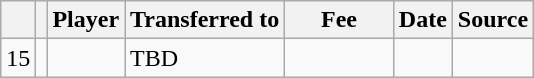<table class="wikitable plainrowheaders sortable">
<tr>
<th></th>
<th></th>
<th scope=col>Player</th>
<th>Transferred to</th>
<th !scope=col; style="width: 65px;">Fee</th>
<th scope=col>Date</th>
<th scope=col>Source</th>
</tr>
<tr>
<td align=center>15</td>
<td align=center></td>
<td></td>
<td>TBD</td>
<td></td>
<td></td>
<td></td>
</tr>
</table>
